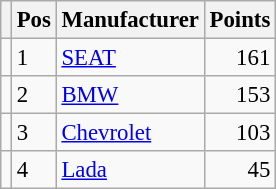<table class="wikitable" style="font-size: 95%;">
<tr>
<th></th>
<th>Pos</th>
<th>Manufacturer</th>
<th>Points</th>
</tr>
<tr>
<td align="left"></td>
<td>1</td>
<td> <a href='#'>SEAT</a></td>
<td align="right">161</td>
</tr>
<tr>
<td align="left"></td>
<td>2</td>
<td> <a href='#'>BMW</a></td>
<td align="right">153</td>
</tr>
<tr>
<td align="left"></td>
<td>3</td>
<td> <a href='#'>Chevrolet</a></td>
<td align="right">103</td>
</tr>
<tr>
<td align="left"></td>
<td>4</td>
<td> <a href='#'>Lada</a></td>
<td align="right">45</td>
</tr>
</table>
